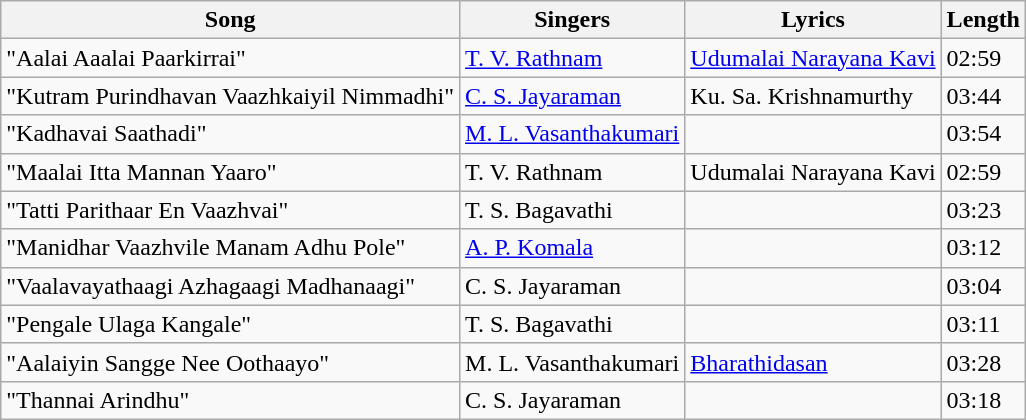<table class="wikitable">
<tr>
<th>Song</th>
<th>Singers</th>
<th>Lyrics</th>
<th>Length</th>
</tr>
<tr>
<td>"Aalai Aaalai Paarkirrai"</td>
<td><a href='#'>T. V. Rathnam</a></td>
<td><a href='#'>Udumalai Narayana Kavi</a></td>
<td>02:59</td>
</tr>
<tr>
<td>"Kutram Purindhavan Vaazhkaiyil Nimmadhi"</td>
<td><a href='#'>C. S. Jayaraman</a></td>
<td>Ku. Sa. Krishnamurthy</td>
<td>03:44</td>
</tr>
<tr>
<td>"Kadhavai Saathadi"</td>
<td><a href='#'>M. L. Vasanthakumari</a></td>
<td></td>
<td>03:54</td>
</tr>
<tr>
<td>"Maalai Itta Mannan Yaaro"</td>
<td>T. V. Rathnam</td>
<td>Udumalai Narayana Kavi</td>
<td>02:59</td>
</tr>
<tr>
<td>"Tatti Parithaar En Vaazhvai"</td>
<td>T. S. Bagavathi</td>
<td></td>
<td>03:23</td>
</tr>
<tr>
<td>"Manidhar Vaazhvile Manam Adhu Pole"</td>
<td><a href='#'>A. P. Komala</a></td>
<td></td>
<td>03:12</td>
</tr>
<tr>
<td>"Vaalavayathaagi Azhagaagi Madhanaagi"</td>
<td>C. S. Jayaraman</td>
<td></td>
<td>03:04</td>
</tr>
<tr>
<td>"Pengale Ulaga Kangale"</td>
<td>T. S. Bagavathi</td>
<td></td>
<td>03:11</td>
</tr>
<tr>
<td>"Aalaiyin Sangge Nee Oothaayo"</td>
<td>M. L. Vasanthakumari</td>
<td><a href='#'>Bharathidasan</a></td>
<td>03:28</td>
</tr>
<tr>
<td>"Thannai Arindhu"</td>
<td>C. S. Jayaraman</td>
<td></td>
<td>03:18</td>
</tr>
</table>
